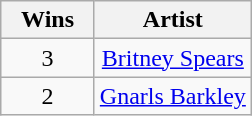<table class="wikitable" rowspan="2" style="text-align:center">
<tr>
<th scope="col" style="width:55px;">Wins</th>
<th scope="col" style="text-align:center;">Artist</th>
</tr>
<tr>
<td style="text-align:center">3</td>
<td><a href='#'>Britney Spears</a></td>
</tr>
<tr>
<td style="text-align:center">2</td>
<td><a href='#'>Gnarls Barkley</a></td>
</tr>
</table>
